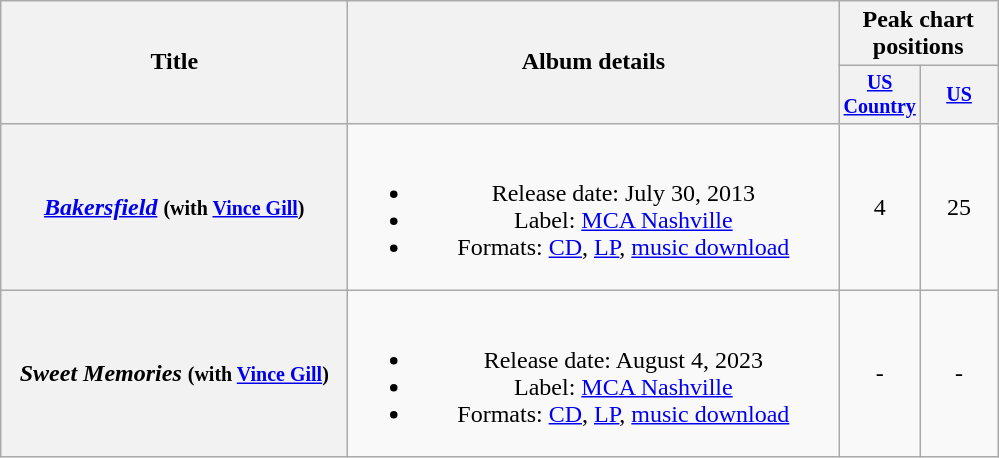<table class="wikitable plainrowheaders" style="text-align:center;">
<tr>
<th rowspan="2" style="width:14em;">Title</th>
<th rowspan="2" style="width:20em;">Album details</th>
<th colspan="2">Peak chart<br>positions</th>
</tr>
<tr style="font-size:smaller;">
<th width="45"><a href='#'>US Country</a></th>
<th width="45"><a href='#'>US</a></th>
</tr>
<tr>
<th scope="row"><em><a href='#'>Bakersfield</a></em> <small>(with <a href='#'>Vince Gill</a>)</small></th>
<td><br><ul><li>Release date: July 30, 2013</li><li>Label: <a href='#'>MCA Nashville</a></li><li>Formats: <a href='#'>CD</a>, <a href='#'>LP</a>, <a href='#'>music download</a></li></ul></td>
<td>4</td>
<td>25</td>
</tr>
<tr>
<th scope="row"><em>Sweet Memories</em> <small>(with <a href='#'>Vince Gill</a>)</small></th>
<td><br><ul><li>Release date: August 4, 2023</li><li>Label: <a href='#'>MCA Nashville</a></li><li>Formats: <a href='#'>CD</a>, <a href='#'>LP</a>, <a href='#'>music download</a></li></ul></td>
<td>-</td>
<td>-</td>
</tr>
</table>
